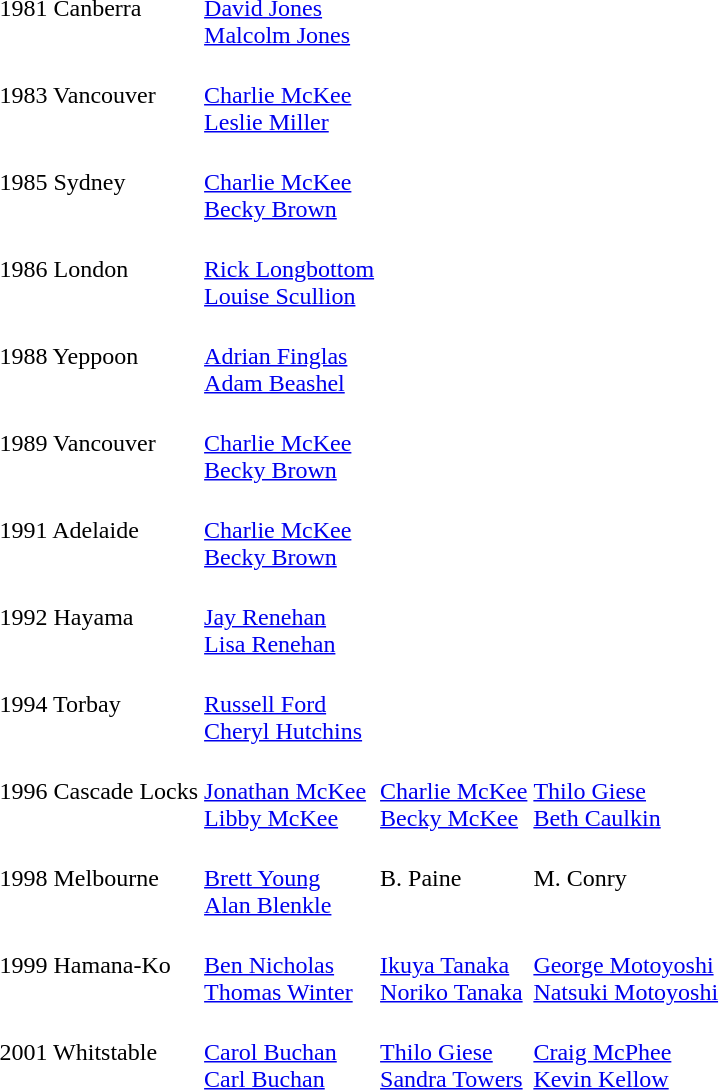<table>
<tr>
<td>1981 Canberra</td>
<td><br><a href='#'>David Jones</a><br><a href='#'>Malcolm Jones</a></td>
<td></td>
<td></td>
</tr>
<tr>
<td>1983 Vancouver</td>
<td><br><a href='#'>Charlie McKee</a><br><a href='#'>Leslie Miller</a></td>
<td></td>
<td></td>
</tr>
<tr>
<td>1985 Sydney</td>
<td><br><a href='#'>Charlie McKee</a><br><a href='#'>Becky Brown</a></td>
<td></td>
<td></td>
</tr>
<tr>
<td>1986 London</td>
<td><br><a href='#'>Rick Longbottom</a><br><a href='#'>Louise Scullion</a></td>
<td></td>
<td></td>
</tr>
<tr>
<td>1988 Yeppoon</td>
<td><br><a href='#'>Adrian Finglas</a><br><a href='#'>Adam Beashel</a></td>
<td></td>
<td></td>
</tr>
<tr>
<td>1989 Vancouver</td>
<td><br><a href='#'>Charlie McKee</a><br><a href='#'>Becky Brown</a></td>
<td></td>
<td></td>
</tr>
<tr>
<td>1991 Adelaide</td>
<td><br><a href='#'>Charlie McKee</a><br><a href='#'>Becky Brown</a></td>
<td></td>
<td></td>
</tr>
<tr>
<td>1992 Hayama</td>
<td><br><a href='#'>Jay Renehan</a><br><a href='#'>Lisa Renehan</a></td>
<td></td>
<td></td>
</tr>
<tr>
<td>1994 Torbay</td>
<td><br><a href='#'>Russell Ford</a><br><a href='#'>Cheryl Hutchins</a></td>
<td></td>
<td></td>
</tr>
<tr>
<td>1996 Cascade Locks</td>
<td><br><a href='#'>Jonathan McKee</a><br><a href='#'>Libby McKee</a></td>
<td><br><a href='#'>Charlie McKee</a><br><a href='#'>Becky McKee</a></td>
<td><br><a href='#'>Thilo Giese</a><br><a href='#'>Beth Caulkin</a></td>
</tr>
<tr>
<td>1998 Melbourne</td>
<td><br><a href='#'>Brett Young</a><br><a href='#'>Alan Blenkle</a></td>
<td><br>B. Paine<br> </td>
<td><br>M. Conry<br> </td>
</tr>
<tr>
<td>1999 Hamana-Ko</td>
<td><br><a href='#'>Ben Nicholas</a><br><a href='#'>Thomas Winter</a></td>
<td><br><a href='#'>Ikuya Tanaka</a><br><a href='#'>Noriko Tanaka</a></td>
<td><br><a href='#'>George Motoyoshi</a><br><a href='#'>Natsuki Motoyoshi</a></td>
</tr>
<tr>
<td>2001 Whitstable</td>
<td><br><a href='#'>Carol Buchan</a><br><a href='#'>Carl Buchan</a></td>
<td><br><a href='#'>Thilo Giese</a><br><a href='#'>Sandra Towers</a></td>
<td><br><a href='#'>Craig McPhee</a><br><a href='#'>Kevin Kellow</a></td>
</tr>
</table>
